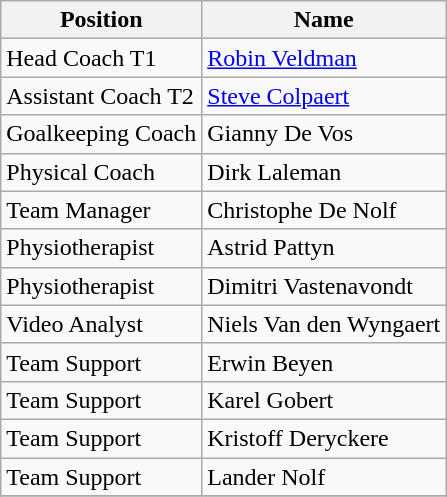<table class="wikitable">
<tr>
<th>Position</th>
<th>Name</th>
</tr>
<tr>
<td>Head Coach T1</td>
<td> <a href='#'>Robin Veldman</a></td>
</tr>
<tr>
<td>Assistant Coach T2</td>
<td> <a href='#'>Steve Colpaert</a></td>
</tr>
<tr>
<td>Goalkeeping Coach</td>
<td> Gianny De Vos</td>
</tr>
<tr>
<td>Physical Coach</td>
<td> Dirk Laleman</td>
</tr>
<tr>
<td>Team Manager</td>
<td> Christophe De Nolf</td>
</tr>
<tr>
<td>Physiotherapist</td>
<td> Astrid Pattyn</td>
</tr>
<tr>
<td>Physiotherapist</td>
<td> Dimitri Vastenavondt</td>
</tr>
<tr>
<td>Video Analyst</td>
<td> Niels Van den Wyngaert</td>
</tr>
<tr>
<td>Team Support</td>
<td> Erwin Beyen</td>
</tr>
<tr>
<td>Team Support</td>
<td> Karel Gobert</td>
</tr>
<tr>
<td>Team Support</td>
<td> Kristoff Deryckere</td>
</tr>
<tr>
<td>Team Support</td>
<td> Lander Nolf</td>
</tr>
<tr>
</tr>
</table>
